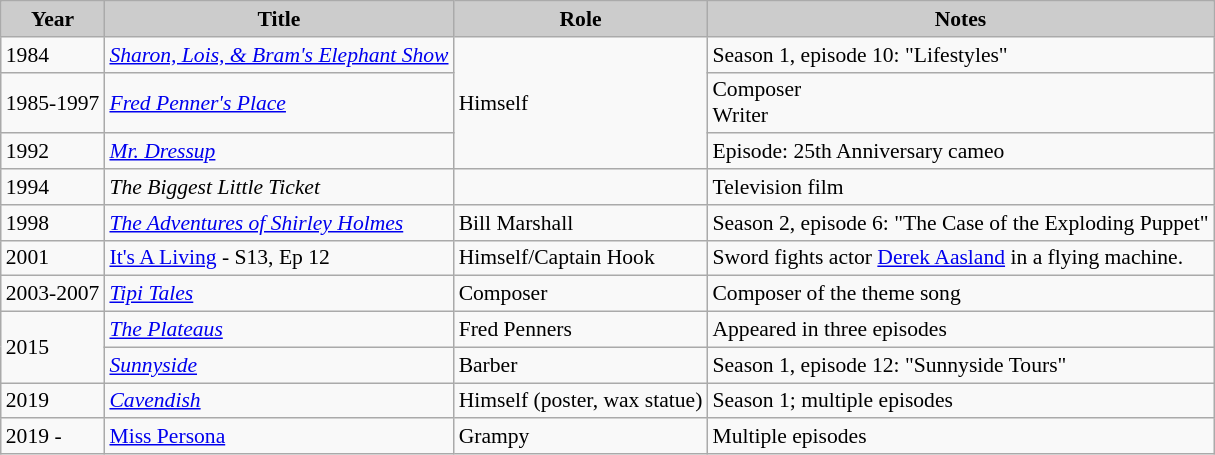<table class="wikitable" style="font-size:90%;">
<tr align="center">
<th style="background: #CCCCCC;">Year</th>
<th style="background: #CCCCCC;">Title</th>
<th style="background: #CCCCCC;">Role</th>
<th style="background: #CCCCCC;">Notes</th>
</tr>
<tr>
<td>1984</td>
<td><em><a href='#'>Sharon, Lois, & Bram's Elephant Show</a></em></td>
<td rowspan=3>Himself</td>
<td>Season 1, episode 10: "Lifestyles"</td>
</tr>
<tr>
<td>1985-1997</td>
<td><em><a href='#'>Fred Penner's Place</a></em></td>
<td>Composer<br>Writer</td>
</tr>
<tr>
<td>1992</td>
<td><em><a href='#'>Mr. Dressup</a></em></td>
<td>Episode: 25th Anniversary cameo</td>
</tr>
<tr>
<td>1994</td>
<td><em>The Biggest Little Ticket</em></td>
<td></td>
<td>Television film</td>
</tr>
<tr>
<td>1998</td>
<td><em><a href='#'>The Adventures of Shirley Holmes</a></em></td>
<td>Bill Marshall</td>
<td>Season 2, episode 6: "The Case of the Exploding Puppet"</td>
</tr>
<tr>
<td>2001</td>
<td><a href='#'>It's A Living</a> - S13, Ep 12</td>
<td>Himself/Captain Hook</td>
<td>Sword fights actor <a href='#'>Derek Aasland</a> in a flying machine.</td>
</tr>
<tr>
<td>2003-2007</td>
<td><em><a href='#'>Tipi Tales</a></em></td>
<td>Composer</td>
<td>Composer of the theme song</td>
</tr>
<tr>
<td rowspan=2>2015</td>
<td><em><a href='#'>The Plateaus</a></em></td>
<td>Fred Penners</td>
<td>Appeared in three episodes</td>
</tr>
<tr>
<td><em><a href='#'>Sunnyside</a></em></td>
<td>Barber</td>
<td>Season 1, episode 12: "Sunnyside Tours"</td>
</tr>
<tr>
<td>2019</td>
<td><em><a href='#'>Cavendish</a></em></td>
<td>Himself (poster, wax statue)</td>
<td>Season 1; multiple episodes</td>
</tr>
<tr>
<td>2019 -</td>
<td><a href='#'>Miss Persona</a></td>
<td>Grampy</td>
<td>Multiple episodes</td>
</tr>
</table>
